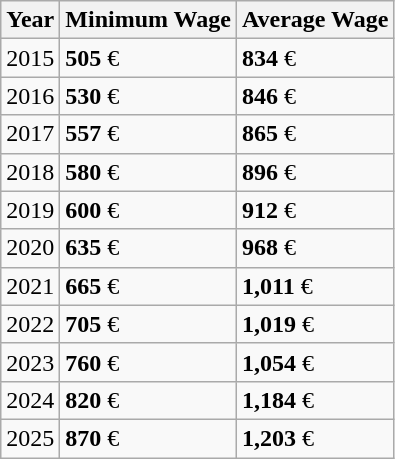<table class="wikitable">
<tr>
<th>Year</th>
<th>Minimum Wage</th>
<th>Average Wage</th>
</tr>
<tr>
<td>2015</td>
<td><strong>505</strong> €</td>
<td><strong>834</strong> €</td>
</tr>
<tr>
<td>2016</td>
<td><strong>530</strong> €</td>
<td><strong>846</strong> €</td>
</tr>
<tr>
<td>2017</td>
<td><strong>557</strong> €</td>
<td><strong>865</strong> €</td>
</tr>
<tr>
<td>2018</td>
<td><strong>580</strong> €</td>
<td><strong>896</strong> €</td>
</tr>
<tr>
<td>2019</td>
<td><strong>600</strong> €</td>
<td><strong>912</strong> €</td>
</tr>
<tr>
<td>2020</td>
<td><strong>635</strong> €</td>
<td><strong>968</strong> €</td>
</tr>
<tr>
<td>2021</td>
<td><strong>665</strong> €</td>
<td><strong>1,011</strong> €</td>
</tr>
<tr>
<td>2022</td>
<td><strong>705</strong> €</td>
<td><strong>1,019</strong> €</td>
</tr>
<tr>
<td>2023</td>
<td><strong>760</strong> €</td>
<td><strong>1,054</strong> €</td>
</tr>
<tr>
<td>2024</td>
<td><strong>820</strong> €</td>
<td><strong>1,184</strong> €</td>
</tr>
<tr>
<td>2025</td>
<td><strong>870</strong> €</td>
<td><strong>1,203</strong> € </td>
</tr>
</table>
